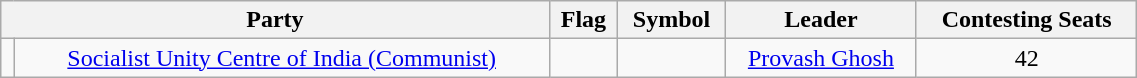<table class="wikitable" width="60%" style="text-align:center">
<tr>
<th colspan="2">Party</th>
<th>Flag</th>
<th>Symbol</th>
<th>Leader</th>
<th>Contesting Seats</th>
</tr>
<tr>
<td></td>
<td><a href='#'>Socialist Unity Centre of India (Communist)</a></td>
<td></td>
<td></td>
<td><a href='#'>Provash Ghosh</a></td>
<td>42</td>
</tr>
</table>
